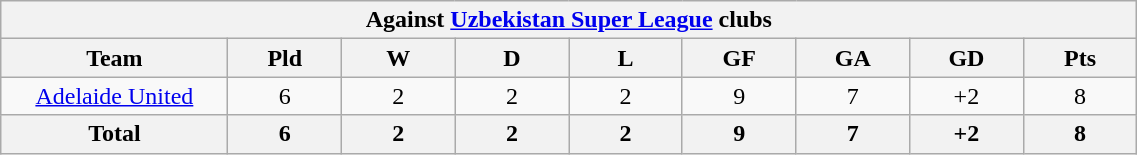<table width=60% class="wikitable" style="text-align:center">
<tr>
<th colspan=9>Against <a href='#'>Uzbekistan Super League</a> clubs</th>
</tr>
<tr>
<th width=10%>Team</th>
<th width=5%>Pld</th>
<th width=5%>W</th>
<th width=5%>D</th>
<th width=5%>L</th>
<th width=5%>GF</th>
<th width=5%>GA</th>
<th width=5%>GD</th>
<th width=5%>Pts</th>
</tr>
<tr>
<td align=center><a href='#'>Adelaide United</a></td>
<td>6</td>
<td>2</td>
<td>2</td>
<td>2</td>
<td>9</td>
<td>7</td>
<td>+2</td>
<td>8</td>
</tr>
<tr>
<th>Total</th>
<th>6</th>
<th>2</th>
<th>2</th>
<th>2</th>
<th>9</th>
<th>7</th>
<th>+2</th>
<th>8</th>
</tr>
</table>
